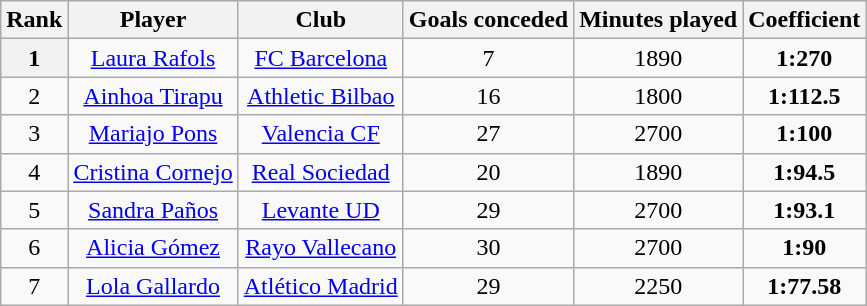<table class="wikitable" style="text-align:center">
<tr>
<th>Rank</th>
<th>Player</th>
<th>Club</th>
<th>Goals conceded</th>
<th>Minutes played</th>
<th>Coefficient</th>
</tr>
<tr>
<th>1</th>
<td><a href='#'>Laura Rafols</a></td>
<td><a href='#'>FC Barcelona</a></td>
<td>7</td>
<td>1890</td>
<td><strong>1:270</strong></td>
</tr>
<tr>
<td>2</td>
<td><a href='#'>Ainhoa Tirapu</a></td>
<td><a href='#'>Athletic Bilbao</a></td>
<td>16</td>
<td>1800</td>
<td><strong>1:112.5</strong></td>
</tr>
<tr>
<td>3</td>
<td><a href='#'>Mariajo Pons</a></td>
<td><a href='#'>Valencia CF</a></td>
<td>27</td>
<td>2700</td>
<td><strong>1:100</strong></td>
</tr>
<tr>
<td>4</td>
<td><a href='#'>Cristina Cornejo</a></td>
<td><a href='#'>Real Sociedad</a></td>
<td>20</td>
<td>1890</td>
<td><strong>1:94.5</strong></td>
</tr>
<tr>
<td>5</td>
<td><a href='#'>Sandra Paños</a></td>
<td><a href='#'>Levante UD</a></td>
<td>29</td>
<td>2700</td>
<td><strong>1:93.1</strong></td>
</tr>
<tr>
<td>6</td>
<td><a href='#'>Alicia Gómez</a></td>
<td><a href='#'>Rayo Vallecano</a></td>
<td>30</td>
<td>2700</td>
<td><strong>1:90</strong></td>
</tr>
<tr>
<td>7</td>
<td><a href='#'>Lola Gallardo</a></td>
<td><a href='#'>Atlético Madrid</a></td>
<td>29</td>
<td>2250</td>
<td><strong>1:77.58</strong></td>
</tr>
</table>
